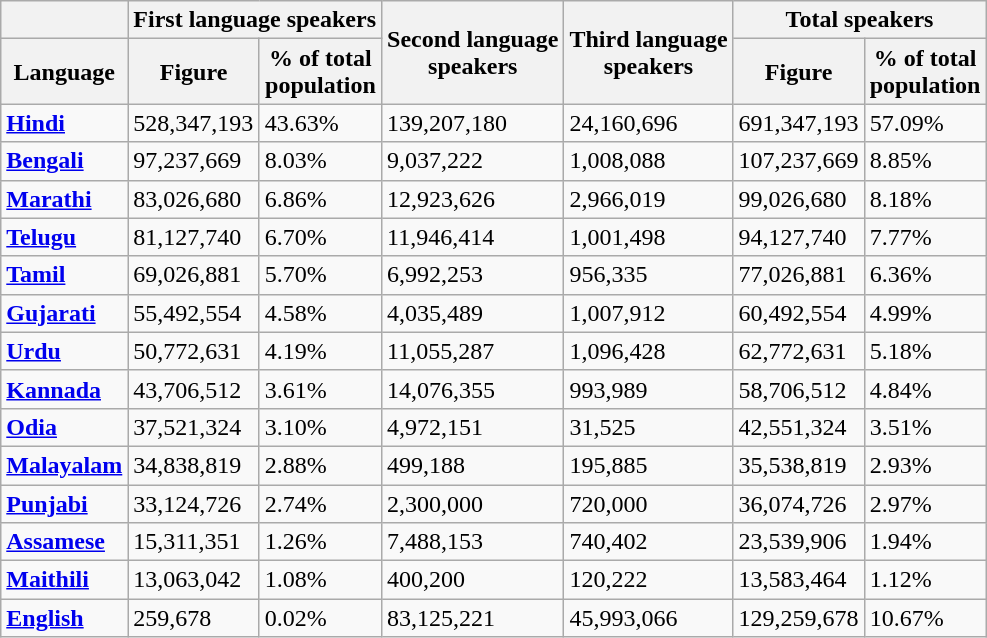<table class="wikitable sortable">
<tr>
<th></th>
<th colspan="2">First language speakers</th>
<th rowspan="2">Second language<br>speakers</th>
<th rowspan="2">Third language<br>speakers</th>
<th colspan="2">Total speakers</th>
</tr>
<tr>
<th>Language</th>
<th>Figure</th>
<th>% of total<br>population</th>
<th>Figure</th>
<th>% of total<br>population</th>
</tr>
<tr>
<td><strong><a href='#'>Hindi</a></strong></td>
<td>528,347,193</td>
<td>43.63%</td>
<td>139,207,180</td>
<td>24,160,696</td>
<td>691,347,193</td>
<td>57.09%</td>
</tr>
<tr>
<td><strong><a href='#'>Bengali</a></strong></td>
<td>97,237,669</td>
<td>8.03%</td>
<td>9,037,222</td>
<td>1,008,088</td>
<td>107,237,669</td>
<td>8.85%</td>
</tr>
<tr>
<td><strong><a href='#'>Marathi</a></strong></td>
<td>83,026,680</td>
<td>6.86%</td>
<td>12,923,626</td>
<td>2,966,019</td>
<td>99,026,680</td>
<td>8.18%</td>
</tr>
<tr>
<td><strong><a href='#'>Telugu</a></strong></td>
<td>81,127,740</td>
<td>6.70%</td>
<td>11,946,414</td>
<td>1,001,498</td>
<td>94,127,740</td>
<td>7.77%</td>
</tr>
<tr>
<td><strong><a href='#'>Tamil</a></strong></td>
<td>69,026,881</td>
<td>5.70%</td>
<td>6,992,253</td>
<td>956,335</td>
<td>77,026,881</td>
<td>6.36%</td>
</tr>
<tr>
<td><strong><a href='#'>Gujarati</a></strong></td>
<td>55,492,554</td>
<td>4.58%</td>
<td>4,035,489</td>
<td>1,007,912</td>
<td>60,492,554</td>
<td>4.99%</td>
</tr>
<tr>
<td><strong><a href='#'>Urdu</a></strong></td>
<td>50,772,631</td>
<td>4.19%</td>
<td>11,055,287</td>
<td>1,096,428</td>
<td>62,772,631</td>
<td>5.18%</td>
</tr>
<tr>
<td><strong><a href='#'>Kannada</a></strong></td>
<td>43,706,512</td>
<td>3.61%</td>
<td>14,076,355</td>
<td>993,989</td>
<td>58,706,512</td>
<td>4.84%</td>
</tr>
<tr>
<td><strong><a href='#'>Odia</a></strong></td>
<td>37,521,324</td>
<td>3.10%</td>
<td>4,972,151</td>
<td>31,525</td>
<td>42,551,324</td>
<td>3.51%</td>
</tr>
<tr>
<td><strong><a href='#'>Malayalam</a></strong></td>
<td>34,838,819</td>
<td>2.88%</td>
<td>499,188</td>
<td>195,885</td>
<td>35,538,819</td>
<td>2.93%</td>
</tr>
<tr>
<td><strong><a href='#'>Punjabi</a></strong></td>
<td>33,124,726</td>
<td>2.74%</td>
<td>2,300,000</td>
<td>720,000</td>
<td>36,074,726</td>
<td>2.97%</td>
</tr>
<tr>
<td><strong><a href='#'>Assamese</a></strong></td>
<td>15,311,351</td>
<td>1.26%</td>
<td>7,488,153</td>
<td>740,402</td>
<td>23,539,906</td>
<td>1.94%</td>
</tr>
<tr>
<td><strong><a href='#'>Maithili</a></strong></td>
<td>13,063,042</td>
<td>1.08%</td>
<td>400,200</td>
<td>120,222</td>
<td>13,583,464</td>
<td>1.12%</td>
</tr>
<tr>
<td><strong><a href='#'>English</a></strong></td>
<td>259,678</td>
<td>0.02%</td>
<td>83,125,221</td>
<td>45,993,066</td>
<td>129,259,678</td>
<td>10.67%</td>
</tr>
</table>
